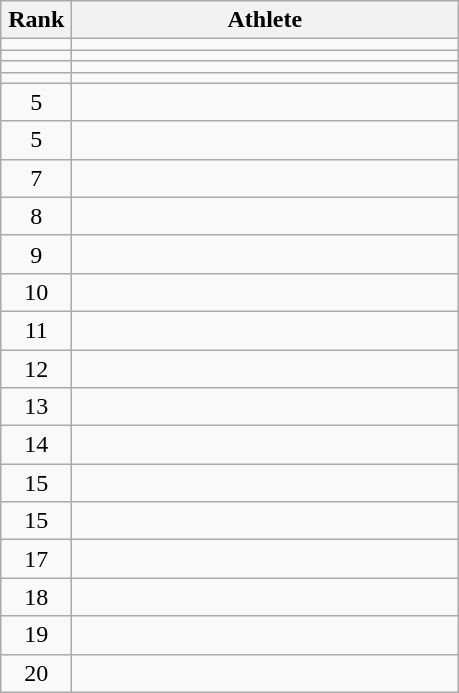<table class="wikitable" style="text-align: center;">
<tr>
<th width=40>Rank</th>
<th width=250>Athlete</th>
</tr>
<tr>
<td></td>
<td align="left"></td>
</tr>
<tr>
<td></td>
<td align="left"></td>
</tr>
<tr>
<td></td>
<td align="left"></td>
</tr>
<tr>
<td></td>
<td align="left"></td>
</tr>
<tr>
<td>5</td>
<td align="left"></td>
</tr>
<tr>
<td>5</td>
<td align="left"></td>
</tr>
<tr>
<td>7</td>
<td align="left"></td>
</tr>
<tr>
<td>8</td>
<td align="left"></td>
</tr>
<tr>
<td>9</td>
<td align="left"></td>
</tr>
<tr>
<td>10</td>
<td align="left"></td>
</tr>
<tr>
<td>11</td>
<td align="left"></td>
</tr>
<tr>
<td>12</td>
<td align="left"></td>
</tr>
<tr>
<td>13</td>
<td align="left"></td>
</tr>
<tr>
<td>14</td>
<td align="left"></td>
</tr>
<tr>
<td>15</td>
<td align="left"></td>
</tr>
<tr>
<td>15</td>
<td align="left"></td>
</tr>
<tr>
<td>17</td>
<td align="left"></td>
</tr>
<tr>
<td>18</td>
<td align="left"></td>
</tr>
<tr>
<td>19</td>
<td align="left"></td>
</tr>
<tr>
<td>20</td>
<td align="left"></td>
</tr>
</table>
